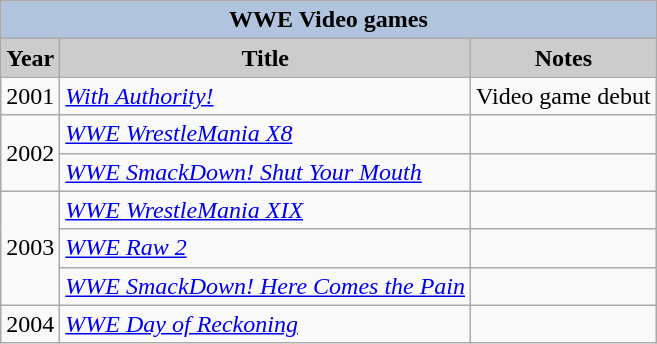<table class="wikitable sortable">
<tr style="text-align:center;">
<th colspan=4 style="background:#B0C4DE;">WWE Video games</th>
</tr>
<tr style="text-align:center;">
<th style="background:#ccc;">Year</th>
<th style="background:#ccc;">Title</th>
<th style="background:#ccc;">Notes</th>
</tr>
<tr>
<td>2001</td>
<td><em><a href='#'>With Authority!</a></em></td>
<td>Video game debut</td>
</tr>
<tr>
<td rowspan="2">2002</td>
<td><em><a href='#'>WWE WrestleMania X8</a></em></td>
<td></td>
</tr>
<tr>
<td><em><a href='#'>WWE SmackDown! Shut Your Mouth</a></em></td>
<td></td>
</tr>
<tr>
<td rowspan="3">2003</td>
<td><em><a href='#'>WWE WrestleMania XIX</a></em></td>
<td></td>
</tr>
<tr>
<td><em><a href='#'>WWE Raw 2</a></em></td>
<td></td>
</tr>
<tr>
<td><em><a href='#'>WWE SmackDown! Here Comes the Pain</a></em></td>
<td></td>
</tr>
<tr>
<td>2004</td>
<td><em><a href='#'>WWE Day of Reckoning</a></em></td>
<td></td>
</tr>
</table>
